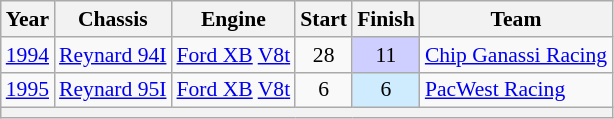<table class="wikitable" style="text-align:center; font-size:90%">
<tr>
<th scope="col">Year</th>
<th scope="col">Chassis</th>
<th scope="col">Engine</th>
<th scope="col">Start</th>
<th scope="col">Finish</th>
<th scope="col">Team</th>
</tr>
<tr>
<td><a href='#'>1994</a></td>
<td><a href='#'>Reynard 94I</a></td>
<td><a href='#'>Ford XB</a> <a href='#'>V8</a><a href='#'>t</a></td>
<td>28</td>
<td align=center style="background:#CFCFFF;">11</td>
<td align="left" nowrap><a href='#'>Chip Ganassi Racing</a></td>
</tr>
<tr>
<td><a href='#'>1995</a></td>
<td><a href='#'>Reynard 95I</a></td>
<td><a href='#'>Ford XB</a> <a href='#'>V8</a><a href='#'>t</a></td>
<td>6</td>
<td style="background:#cfecff;">6</td>
<td align="left" nowrap><a href='#'>PacWest Racing</a></td>
</tr>
<tr>
<th colspan="6"></th>
</tr>
</table>
